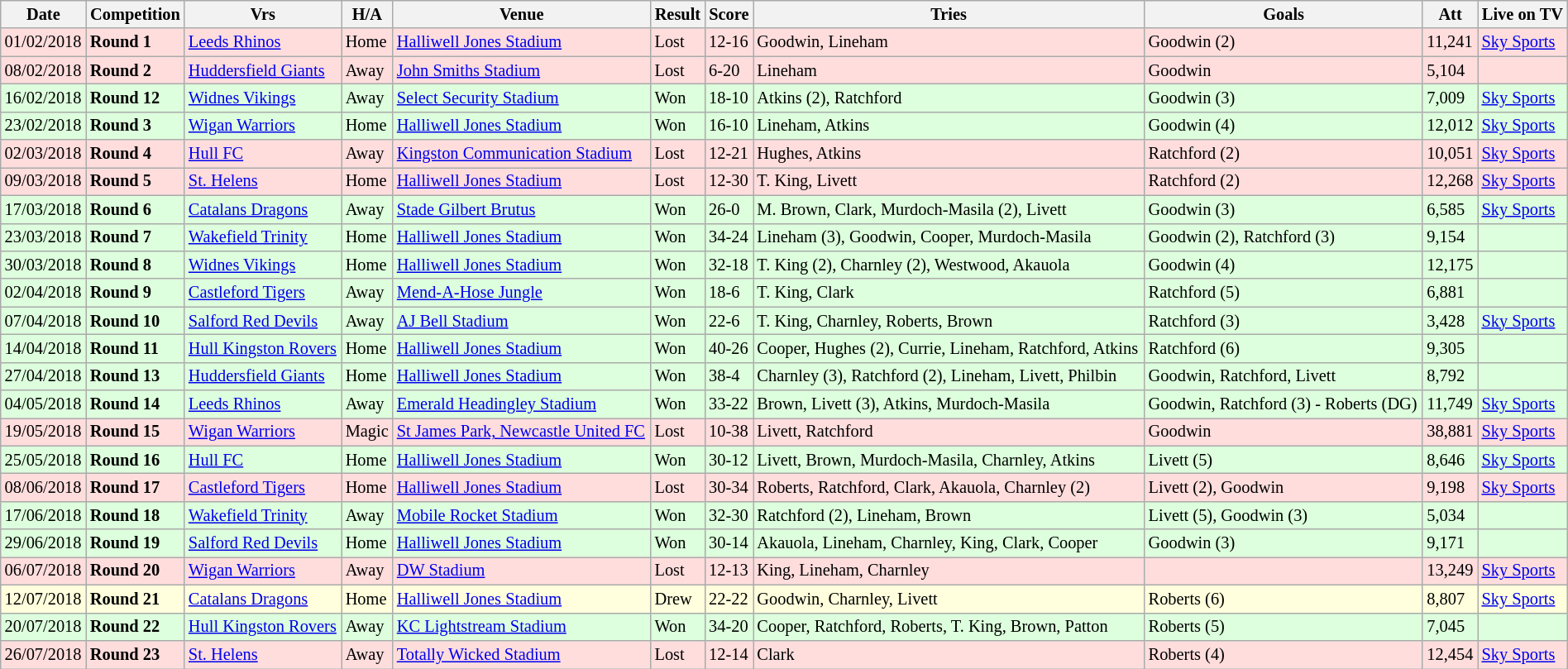<table class="wikitable" style="font-size:85%;" width="100%">
<tr>
<th>Date</th>
<th>Competition</th>
<th>Vrs</th>
<th>H/A</th>
<th>Venue</th>
<th>Result</th>
<th>Score</th>
<th>Tries</th>
<th>Goals</th>
<th>Att</th>
<th>Live on TV</th>
</tr>
<tr style="background:#ffdddd;" width=20 | >
<td>01/02/2018</td>
<td><strong>Round 1</strong></td>
<td> <a href='#'>Leeds Rhinos</a></td>
<td>Home</td>
<td><a href='#'>Halliwell Jones Stadium</a></td>
<td>Lost</td>
<td>12-16</td>
<td>Goodwin, Lineham</td>
<td>Goodwin (2)</td>
<td>11,241</td>
<td><a href='#'>Sky Sports</a></td>
</tr>
<tr |- style="background:#ffdddd;" width=20 | >
<td>08/02/2018</td>
<td><strong>Round 2</strong></td>
<td> <a href='#'>Huddersfield Giants</a></td>
<td>Away</td>
<td><a href='#'>John Smiths Stadium</a></td>
<td>Lost</td>
<td>6-20</td>
<td>Lineham</td>
<td>Goodwin</td>
<td>5,104</td>
<td></td>
</tr>
<tr style="background:#ddffdd" width=20 | >
<td>16/02/2018</td>
<td><strong>Round 12</strong></td>
<td> <a href='#'>Widnes Vikings</a></td>
<td>Away</td>
<td><a href='#'>Select Security Stadium</a></td>
<td>Won</td>
<td>18-10</td>
<td>Atkins (2), Ratchford</td>
<td>Goodwin (3)</td>
<td>7,009</td>
<td><a href='#'>Sky Sports</a></td>
</tr>
<tr style="background:#ddffdd" width=20 | >
<td>23/02/2018</td>
<td><strong>Round 3</strong></td>
<td> <a href='#'>Wigan Warriors</a></td>
<td>Home</td>
<td><a href='#'>Halliwell Jones Stadium</a></td>
<td>Won</td>
<td>16-10</td>
<td>Lineham, Atkins</td>
<td>Goodwin (4)</td>
<td>12,012</td>
<td><a href='#'>Sky Sports</a></td>
</tr>
<tr style="background:#ffdddd;" width=20 | >
<td>02/03/2018</td>
<td><strong>Round 4</strong></td>
<td> <a href='#'>Hull FC</a></td>
<td>Away</td>
<td><a href='#'>Kingston Communication Stadium</a></td>
<td>Lost</td>
<td>12-21</td>
<td>Hughes, Atkins</td>
<td>Ratchford (2)</td>
<td>10,051</td>
<td><a href='#'>Sky Sports</a></td>
</tr>
<tr style="background:#ffdddd;" width=20 | >
<td>09/03/2018</td>
<td><strong>Round 5</strong></td>
<td> <a href='#'>St. Helens</a></td>
<td>Home</td>
<td><a href='#'>Halliwell Jones Stadium</a></td>
<td>Lost</td>
<td>12-30</td>
<td>T. King, Livett</td>
<td>Ratchford (2)</td>
<td>12,268</td>
<td><a href='#'>Sky Sports</a></td>
</tr>
<tr style="background:#ddffdd" width=20 | >
<td>17/03/2018</td>
<td><strong>Round 6</strong></td>
<td> <a href='#'>Catalans Dragons</a></td>
<td>Away</td>
<td><a href='#'>Stade Gilbert Brutus</a></td>
<td>Won</td>
<td>26-0</td>
<td>M. Brown, Clark, Murdoch-Masila (2), Livett</td>
<td>Goodwin (3)</td>
<td>6,585</td>
<td><a href='#'>Sky Sports</a></td>
</tr>
<tr style="background:#ddffdd" width=20 | >
<td>23/03/2018</td>
<td><strong>Round 7</strong></td>
<td> <a href='#'>Wakefield Trinity</a></td>
<td>Home</td>
<td><a href='#'>Halliwell Jones Stadium</a></td>
<td>Won</td>
<td>34-24</td>
<td>Lineham (3), Goodwin, Cooper, Murdoch-Masila</td>
<td>Goodwin (2), Ratchford (3)</td>
<td>9,154</td>
<td></td>
</tr>
<tr style="background:#ddffdd" width=20 | >
<td>30/03/2018</td>
<td><strong>Round 8</strong></td>
<td> <a href='#'>Widnes Vikings</a></td>
<td>Home</td>
<td><a href='#'>Halliwell Jones Stadium</a></td>
<td>Won</td>
<td>32-18</td>
<td>T. King (2), Charnley (2), Westwood, Akauola</td>
<td>Goodwin (4)</td>
<td>12,175</td>
<td></td>
</tr>
<tr style="background:#ddffdd" width=20 | >
<td>02/04/2018</td>
<td><strong>Round 9</strong></td>
<td> <a href='#'>Castleford Tigers</a></td>
<td>Away</td>
<td><a href='#'>Mend-A-Hose Jungle</a></td>
<td>Won</td>
<td>18-6</td>
<td>T. King, Clark</td>
<td>Ratchford (5)</td>
<td>6,881</td>
<td></td>
</tr>
<tr style="background:#ddffdd" width=20 | >
<td>07/04/2018</td>
<td><strong>Round 10</strong></td>
<td> <a href='#'>Salford Red Devils</a></td>
<td>Away</td>
<td><a href='#'>AJ Bell Stadium</a></td>
<td>Won</td>
<td>22-6</td>
<td>T. King, Charnley, Roberts, Brown</td>
<td>Ratchford (3)</td>
<td>3,428</td>
<td><a href='#'>Sky Sports</a></td>
</tr>
<tr style="background:#ddffdd" width=20 | >
<td>14/04/2018</td>
<td><strong>Round 11</strong></td>
<td> <a href='#'>Hull Kingston Rovers</a></td>
<td>Home</td>
<td><a href='#'>Halliwell Jones Stadium</a></td>
<td>Won</td>
<td>40-26</td>
<td>Cooper, Hughes (2), Currie, Lineham, Ratchford, Atkins</td>
<td>Ratchford (6)</td>
<td>9,305</td>
<td></td>
</tr>
<tr style="background:#ddffdd" width=20 | >
<td>27/04/2018</td>
<td><strong>Round 13</strong></td>
<td> <a href='#'>Huddersfield Giants</a></td>
<td>Home</td>
<td><a href='#'>Halliwell Jones Stadium</a></td>
<td>Won</td>
<td>38-4</td>
<td>Charnley (3), Ratchford (2), Lineham, Livett, Philbin</td>
<td>Goodwin, Ratchford, Livett</td>
<td>8,792</td>
<td></td>
</tr>
<tr style="background:#ddffdd" width=20 | >
<td>04/05/2018</td>
<td><strong>Round 14</strong></td>
<td> <a href='#'>Leeds Rhinos</a></td>
<td>Away</td>
<td><a href='#'>Emerald Headingley Stadium</a></td>
<td>Won</td>
<td>33-22</td>
<td>Brown, Livett (3), Atkins, Murdoch-Masila</td>
<td>Goodwin, Ratchford (3) - Roberts (DG)</td>
<td>11,749</td>
<td><a href='#'>Sky Sports</a></td>
</tr>
<tr style="background:#ffdddd;" width=20 | >
<td>19/05/2018</td>
<td><strong>Round 15</strong></td>
<td> <a href='#'>Wigan Warriors</a></td>
<td>Magic</td>
<td><a href='#'>St James Park, Newcastle United FC</a></td>
<td>Lost</td>
<td>10-38</td>
<td>Livett, Ratchford</td>
<td>Goodwin</td>
<td>38,881</td>
<td><a href='#'>Sky Sports</a></td>
</tr>
<tr style="background:#ddffdd" width=20 | >
<td>25/05/2018</td>
<td><strong>Round 16</strong></td>
<td> <a href='#'>Hull FC</a></td>
<td>Home</td>
<td><a href='#'>Halliwell Jones Stadium</a></td>
<td>Won</td>
<td>30-12</td>
<td>Livett, Brown, Murdoch-Masila, Charnley, Atkins</td>
<td>Livett (5)</td>
<td>8,646</td>
<td><a href='#'>Sky Sports</a></td>
</tr>
<tr style="background:#ffdddd;" width=20 | >
<td>08/06/2018</td>
<td><strong>Round 17</strong></td>
<td> <a href='#'>Castleford Tigers</a></td>
<td>Home</td>
<td><a href='#'>Halliwell Jones Stadium</a></td>
<td>Lost</td>
<td>30-34</td>
<td>Roberts, Ratchford, Clark, Akauola, Charnley (2)</td>
<td>Livett (2), Goodwin</td>
<td>9,198</td>
<td><a href='#'>Sky Sports</a></td>
</tr>
<tr style="background:#ddffdd" width=20 | >
<td>17/06/2018</td>
<td><strong>Round 18</strong></td>
<td> <a href='#'>Wakefield Trinity</a></td>
<td>Away</td>
<td><a href='#'>Mobile Rocket Stadium</a></td>
<td>Won</td>
<td>32-30</td>
<td>Ratchford (2), Lineham, Brown</td>
<td>Livett (5), Goodwin (3)</td>
<td>5,034</td>
<td></td>
</tr>
<tr style="background:#ddffdd" width=20 | >
<td>29/06/2018</td>
<td><strong>Round 19</strong></td>
<td> <a href='#'>Salford Red Devils</a></td>
<td>Home</td>
<td><a href='#'>Halliwell Jones Stadium</a></td>
<td>Won</td>
<td>30-14</td>
<td>Akauola, Lineham, Charnley, King, Clark, Cooper</td>
<td>Goodwin (3)</td>
<td>9,171</td>
<td></td>
</tr>
<tr style="background:#ffdddd;" width=20 | >
<td>06/07/2018</td>
<td><strong>Round 20</strong></td>
<td> <a href='#'>Wigan Warriors</a></td>
<td>Away</td>
<td><a href='#'>DW Stadium</a></td>
<td>Lost</td>
<td>12-13</td>
<td>King, Lineham, Charnley</td>
<td></td>
<td>13,249</td>
<td><a href='#'>Sky Sports</a></td>
</tr>
<tr style="background:#ffffdd;" width=20 | >
<td>12/07/2018</td>
<td><strong>Round 21</strong></td>
<td> <a href='#'>Catalans Dragons</a></td>
<td>Home</td>
<td><a href='#'>Halliwell Jones Stadium</a></td>
<td>Drew</td>
<td>22-22</td>
<td>Goodwin, Charnley, Livett</td>
<td>Roberts (6)</td>
<td>8,807</td>
<td><a href='#'>Sky Sports</a></td>
</tr>
<tr style="background:#ddffdd" width=20 | >
<td>20/07/2018</td>
<td><strong>Round 22</strong></td>
<td> <a href='#'>Hull Kingston Rovers</a></td>
<td>Away</td>
<td><a href='#'>KC Lightstream Stadium</a></td>
<td>Won</td>
<td>34-20</td>
<td>Cooper, Ratchford, Roberts, T. King, Brown, Patton</td>
<td>Roberts (5)</td>
<td>7,045</td>
<td></td>
</tr>
<tr style="background:#ffdddd;" width=20 | >
<td>26/07/2018</td>
<td><strong>Round 23</strong></td>
<td> <a href='#'>St. Helens</a></td>
<td>Away</td>
<td><a href='#'>Totally Wicked Stadium</a></td>
<td>Lost</td>
<td>12-14</td>
<td>Clark</td>
<td>Roberts (4)</td>
<td>12,454</td>
<td><a href='#'>Sky Sports</a></td>
</tr>
</table>
